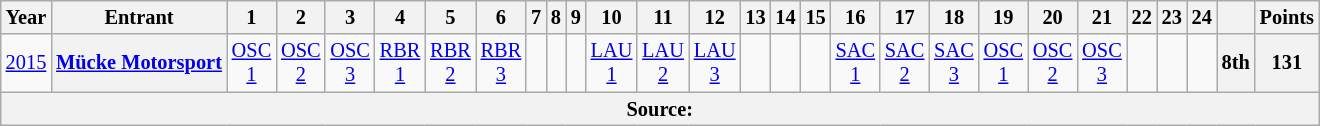<table class="wikitable" style="text-align:center; font-size:85%">
<tr>
<th>Year</th>
<th>Entrant</th>
<th>1</th>
<th>2</th>
<th>3</th>
<th>4</th>
<th>5</th>
<th>6</th>
<th>7</th>
<th>8</th>
<th>9</th>
<th>10</th>
<th>11</th>
<th>12</th>
<th>13</th>
<th>14</th>
<th>15</th>
<th>16</th>
<th>17</th>
<th>18</th>
<th>19</th>
<th>20</th>
<th>21</th>
<th>22</th>
<th>23</th>
<th>24</th>
<th></th>
<th>Points</th>
</tr>
<tr>
<td id=2015F><a href='#'>2015</a></td>
<th nowrap><a href='#'>Mücke Motorsport</a></th>
<td><a href='#'>OSC<br>1</a></td>
<td><a href='#'>OSC<br>2</a></td>
<td><a href='#'>OSC<br>3</a></td>
<td><a href='#'>RBR<br>1</a></td>
<td><a href='#'>RBR<br>2</a></td>
<td><a href='#'>RBR<br>3</a></td>
<td></td>
<td></td>
<td></td>
<td><a href='#'>LAU<br>1</a></td>
<td><a href='#'>LAU<br>2</a></td>
<td><a href='#'>LAU<br>3</a></td>
<td></td>
<td></td>
<td></td>
<td><a href='#'>SAC<br>1</a></td>
<td><a href='#'>SAC<br>2</a></td>
<td><a href='#'>SAC<br>3</a></td>
<td><a href='#'>OSC<br>1</a></td>
<td><a href='#'>OSC<br>2</a></td>
<td><a href='#'>OSC<br>3</a></td>
<td></td>
<td></td>
<td></td>
<th>8th</th>
<th>131</th>
</tr>
<tr>
<th colspan="100">Source:</th>
</tr>
</table>
